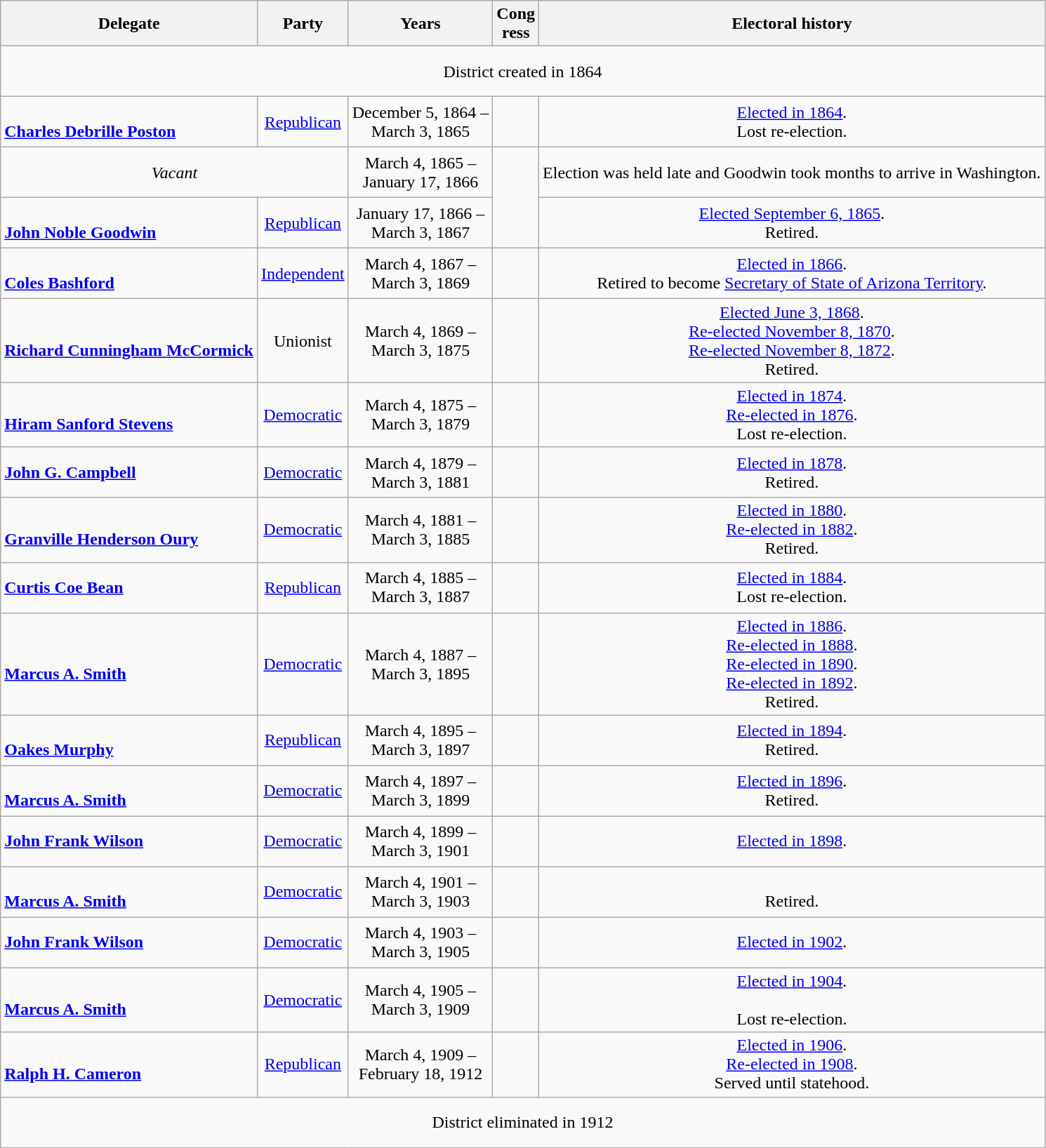<table class=wikitable style="text-align:center">
<tr>
<th>Delegate</th>
<th>Party</th>
<th>Years</th>
<th>Cong<br>ress</th>
<th>Electoral history</th>
</tr>
<tr style="height:3em">
<td colspan=6>District created in 1864</td>
</tr>
<tr style="height:3em">
<td align=left><br><strong><a href='#'>Charles Debrille Poston</a></strong><br></td>
<td><a href='#'>Republican</a></td>
<td nowrap>December 5, 1864 –<br>March 3, 1865</td>
<td></td>
<td><a href='#'>Elected in 1864</a>.<br>Lost re-election.</td>
</tr>
<tr style="height:3em">
<td colspan=2><em>Vacant</em></td>
<td nowrap>March 4, 1865 –<br>January 17, 1866</td>
<td rowspan=2></td>
<td>Election was held late and Goodwin took months to arrive in Washington.</td>
</tr>
<tr style="height:3em">
<td align=left><br><strong><a href='#'>John Noble Goodwin</a></strong><br></td>
<td><a href='#'>Republican</a></td>
<td nowrap>January 17, 1866 –<br>March 3, 1867</td>
<td><a href='#'>Elected September 6, 1865</a>.<br>Retired.</td>
</tr>
<tr style="height:3em">
<td align=left><br><strong><a href='#'>Coles Bashford</a></strong><br></td>
<td><a href='#'>Independent</a></td>
<td nowrap>March 4, 1867 –<br>March 3, 1869</td>
<td></td>
<td><a href='#'>Elected in 1866</a>.<br>Retired to become <a href='#'>Secretary of State of Arizona Territory</a>.</td>
</tr>
<tr style="height:3em">
<td align=left><br><strong><a href='#'>Richard Cunningham McCormick</a></strong><br></td>
<td>Unionist</td>
<td nowrap>March 4, 1869 –<br>March 3, 1875</td>
<td></td>
<td><a href='#'>Elected June 3, 1868</a>.<br><a href='#'>Re-elected November 8, 1870</a>.<br><a href='#'>Re-elected November 8, 1872</a>.<br>Retired.</td>
</tr>
<tr style="height:3em">
<td align=left><br><strong><a href='#'>Hiram Sanford Stevens</a></strong><br></td>
<td><a href='#'>Democratic</a></td>
<td nowrap>March 4, 1875 –<br>March 3, 1879</td>
<td></td>
<td><a href='#'>Elected in 1874</a>.<br><a href='#'>Re-elected in 1876</a>.<br>Lost re-election.</td>
</tr>
<tr style="height:3em">
<td align=left><strong><a href='#'>John G. Campbell</a></strong><br></td>
<td><a href='#'>Democratic</a></td>
<td nowrap>March 4, 1879 –<br>March 3, 1881</td>
<td></td>
<td><a href='#'>Elected in 1878</a>.<br>Retired.</td>
</tr>
<tr style="height:3em">
<td align=left><br><strong><a href='#'>Granville Henderson Oury</a></strong><br></td>
<td><a href='#'>Democratic</a></td>
<td nowrap>March 4, 1881 –<br>March 3, 1885</td>
<td></td>
<td><a href='#'>Elected in 1880</a>.<br><a href='#'>Re-elected in 1882</a>.<br>Retired.</td>
</tr>
<tr style="height:3em">
<td align=left><strong><a href='#'>Curtis Coe Bean</a></strong><br></td>
<td><a href='#'>Republican</a></td>
<td nowrap>March 4, 1885 –<br>March 3, 1887</td>
<td></td>
<td><a href='#'>Elected in 1884</a>.<br>Lost re-election.</td>
</tr>
<tr style="height:3em">
<td align=left><br><strong><a href='#'>Marcus A. Smith</a></strong><br></td>
<td><a href='#'>Democratic</a></td>
<td nowrap>March 4, 1887 –<br>March 3, 1895</td>
<td></td>
<td><a href='#'>Elected in 1886</a>.<br><a href='#'>Re-elected in 1888</a>.<br><a href='#'>Re-elected in 1890</a>.<br><a href='#'>Re-elected in 1892</a>.<br>Retired.</td>
</tr>
<tr style="height:3em">
<td align=left><br><strong><a href='#'>Oakes Murphy</a></strong><br></td>
<td><a href='#'>Republican</a></td>
<td nowrap>March 4, 1895 –<br>March 3, 1897</td>
<td></td>
<td><a href='#'>Elected in 1894</a>.<br>Retired.</td>
</tr>
<tr style="height:3em">
<td align=left><br><strong><a href='#'>Marcus A. Smith</a></strong><br></td>
<td><a href='#'>Democratic</a></td>
<td nowrap>March 4, 1897 –<br>March 3, 1899</td>
<td></td>
<td><a href='#'>Elected in 1896</a>.<br>Retired.</td>
</tr>
<tr style="height:3em">
<td align=left><strong><a href='#'>John Frank Wilson</a></strong><br></td>
<td><a href='#'>Democratic</a></td>
<td nowrap>March 4, 1899 –<br>March 3, 1901</td>
<td></td>
<td><a href='#'>Elected in 1898</a>.<br></td>
</tr>
<tr style="height:3em">
<td align=left><br><strong><a href='#'>Marcus A. Smith</a></strong><br></td>
<td><a href='#'>Democratic</a></td>
<td nowrap>March 4, 1901 –<br>March 3, 1903</td>
<td></td>
<td><br>Retired.</td>
</tr>
<tr style="height:3em">
<td align=left><strong><a href='#'>John Frank Wilson</a></strong><br></td>
<td><a href='#'>Democratic</a></td>
<td nowrap>March 4, 1903 –<br>March 3, 1905</td>
<td></td>
<td><a href='#'>Elected in 1902</a>.<br></td>
</tr>
<tr style="height:3em">
<td align=left><br><strong><a href='#'>Marcus A. Smith</a></strong><br></td>
<td><a href='#'>Democratic</a></td>
<td nowrap>March 4, 1905 –<br>March 3, 1909</td>
<td></td>
<td><a href='#'>Elected in 1904</a>.<br><br>Lost re-election.</td>
</tr>
<tr style="height:3em">
<td align=left><br><strong><a href='#'>Ralph H. Cameron</a></strong><br></td>
<td><a href='#'>Republican</a></td>
<td nowrap>March 4, 1909 –<br>February 18, 1912</td>
<td></td>
<td><a href='#'>Elected in 1906</a>.<br><a href='#'>Re-elected in 1908</a>.<br>Served until statehood.</td>
</tr>
<tr style="height:3em">
<td colspan=6>District eliminated in 1912</td>
</tr>
</table>
